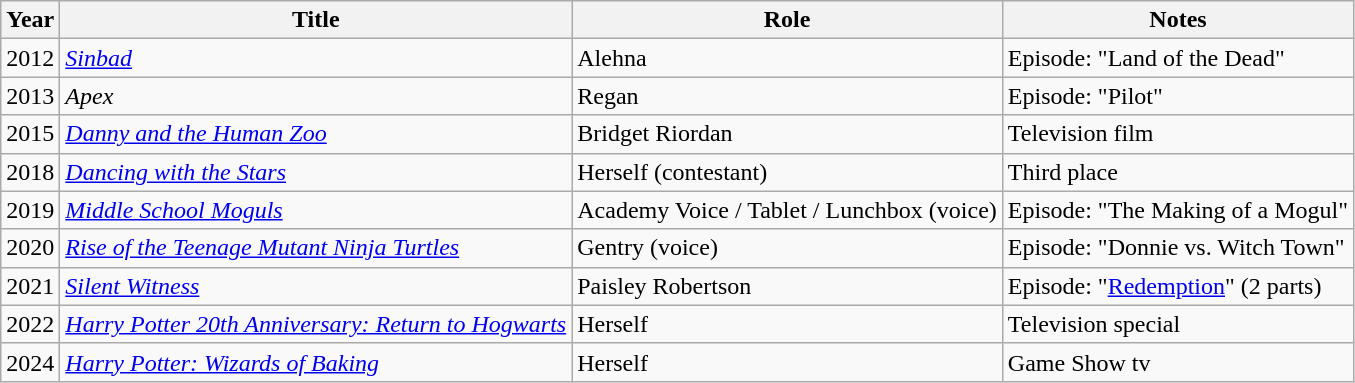<table class="wikitable sortable">
<tr>
<th>Year</th>
<th>Title</th>
<th>Role</th>
<th class="unsortable">Notes</th>
</tr>
<tr>
<td>2012</td>
<td><em><a href='#'>Sinbad</a></em></td>
<td>Alehna</td>
<td>Episode: "Land of the Dead"</td>
</tr>
<tr>
<td>2013</td>
<td><em>Apex</em></td>
<td>Regan</td>
<td>Episode: "Pilot"</td>
</tr>
<tr>
<td>2015</td>
<td><em><a href='#'>Danny and the Human Zoo</a></em></td>
<td>Bridget Riordan</td>
<td>Television film</td>
</tr>
<tr>
<td>2018</td>
<td><em><a href='#'>Dancing with the Stars</a></em></td>
<td>Herself (contestant)</td>
<td>Third place</td>
</tr>
<tr>
<td>2019</td>
<td><em><a href='#'>Middle School Moguls</a></em></td>
<td>Academy Voice / Tablet / Lunchbox (voice)</td>
<td>Episode: "The Making of a Mogul"</td>
</tr>
<tr>
<td>2020</td>
<td><em><a href='#'>Rise of the Teenage Mutant Ninja Turtles</a></em></td>
<td>Gentry (voice)</td>
<td>Episode: "Donnie vs. Witch Town"</td>
</tr>
<tr>
<td>2021</td>
<td><em><a href='#'>Silent Witness</a></em></td>
<td>Paisley Robertson</td>
<td>Episode: "<a href='#'>Redemption</a>" (2 parts)</td>
</tr>
<tr>
<td>2022</td>
<td><em><a href='#'>Harry Potter 20th Anniversary: Return to Hogwarts</a></em></td>
<td>Herself</td>
<td>Television special</td>
</tr>
<tr>
<td>2024</td>
<td><em><a href='#'>Harry Potter: Wizards of Baking</a></em></td>
<td>Herself</td>
<td>Game Show tv</td>
</tr>
</table>
